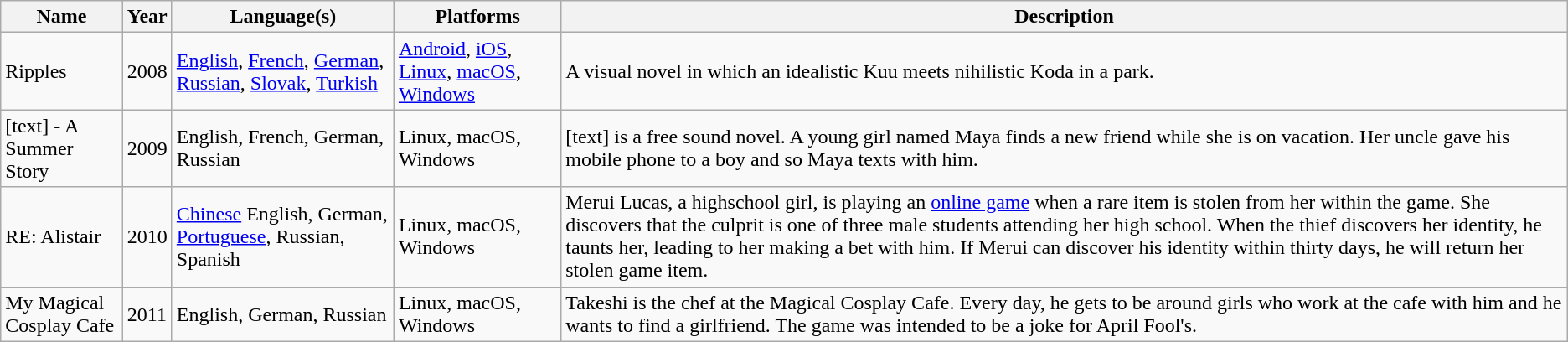<table class="wikitable sortable">
<tr>
<th>Name</th>
<th>Year</th>
<th>Language(s)</th>
<th>Platforms</th>
<th>Description</th>
</tr>
<tr>
<td>Ripples<em></td>
<td>2008</td>
<td><a href='#'>English</a>, <a href='#'>French</a>, <a href='#'>German</a>, <a href='#'>Russian</a>, <a href='#'>Slovak</a>, <a href='#'>Turkish</a></td>
<td><a href='#'>Android</a>, <a href='#'>iOS</a>, <a href='#'>Linux</a>, <a href='#'>macOS</a>, <a href='#'>Windows</a></td>
<td>A visual novel in which an idealistic Kuu meets nihilistic Koda in a park.</td>
</tr>
<tr>
<td></em>[text] - A Summer Story<em></td>
<td>2009</td>
<td>English, French, German, Russian</td>
<td>Linux, macOS, Windows</td>
<td>[text] is a free sound novel. A young girl named Maya finds a new friend while she is on vacation. Her uncle gave his mobile phone to a boy and so Maya texts with him.</td>
</tr>
<tr>
<td></em>RE: Alistair<em></td>
<td>2010</td>
<td><a href='#'>Chinese</a> English, German, <a href='#'>Portuguese</a>, Russian, Spanish</td>
<td>Linux, macOS, Windows</td>
<td>Merui Lucas, a highschool girl, is playing an <a href='#'>online game</a> when a rare item is stolen from her within the game. She discovers that the culprit is one of three male students attending her high school. When the thief discovers her identity, he taunts her, leading to her making a bet with him. If Merui can discover his identity within thirty days, he will return her stolen game item.</td>
</tr>
<tr>
<td></em>My Magical Cosplay Cafe<em></td>
<td>2011</td>
<td>English, German, Russian</td>
<td>Linux, macOS, Windows</td>
<td>Takeshi is the chef at the Magical Cosplay Cafe. Every day, he gets to be around girls who work at the cafe with him and he wants to find a girlfriend. The game was intended to be a joke for April Fool's.</td>
</tr>
</table>
